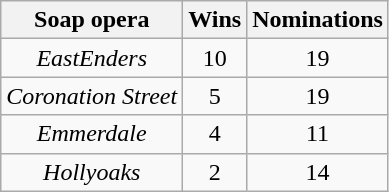<table class="wikitable" style="text-align: center">
<tr>
<th scope="col">Soap opera</th>
<th scope="col">Wins</th>
<th scope="col">Nominations</th>
</tr>
<tr>
<td><em>EastEnders</em></td>
<td>10</td>
<td>19</td>
</tr>
<tr>
<td><em>Coronation Street</em></td>
<td>5</td>
<td>19</td>
</tr>
<tr>
<td><em>Emmerdale</em></td>
<td>4</td>
<td>11</td>
</tr>
<tr>
<td><em>Hollyoaks</em></td>
<td>2</td>
<td>14</td>
</tr>
</table>
